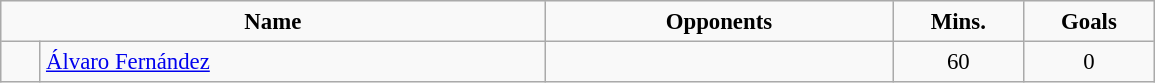<table class= width=90% border="2" cellpadding="4" cellspacing="0" style="text-align=center: 1em 1em 1em 0; background: #f9f9f9; border: 1px #aaa solid; border-collapse: collapse; font-size: 95%;">
<tr>
<th width=25% colspan=2>Name</th>
<th width=16%>Opponents</th>
<th width=6%>Mins.</th>
<th width=6%>Goals</th>
</tr>
<tr>
<td align=center></td>
<td><a href='#'>Álvaro Fernández</a></td>
<td></td>
<td align=center>60</td>
<td align=center>0</td>
</tr>
</table>
